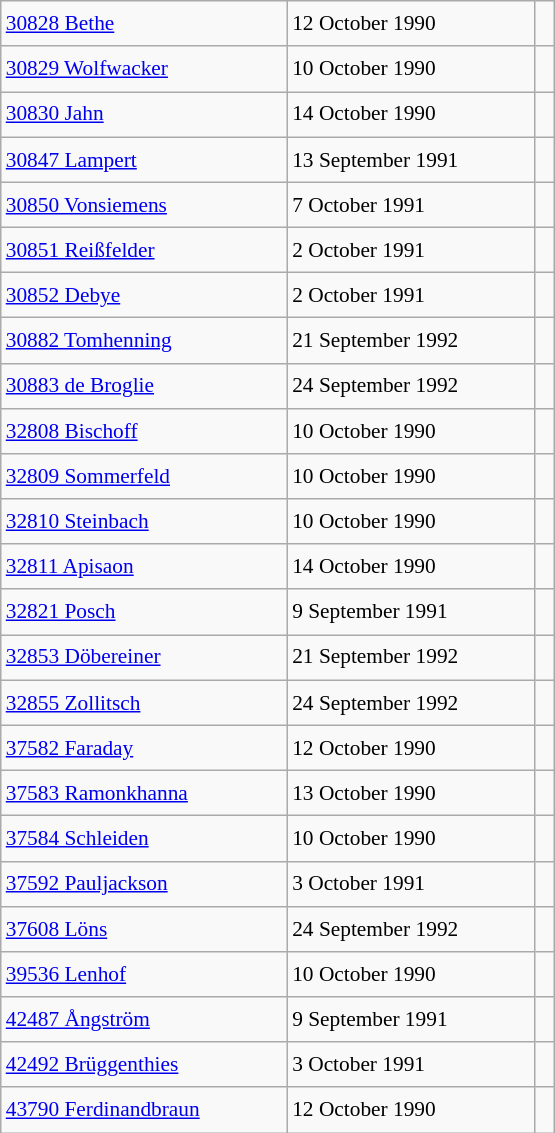<table class="wikitable" style="font-size: 89%; float: left; width: 26em; margin-right: 1em; line-height: 1.65em">
<tr>
<td><a href='#'>30828 Bethe</a></td>
<td>12 October 1990</td>
<td> </td>
</tr>
<tr>
<td><a href='#'>30829 Wolfwacker</a></td>
<td>10 October 1990</td>
<td> </td>
</tr>
<tr>
<td><a href='#'>30830 Jahn</a></td>
<td>14 October 1990</td>
<td> </td>
</tr>
<tr>
<td><a href='#'>30847 Lampert</a></td>
<td>13 September 1991</td>
<td> </td>
</tr>
<tr>
<td><a href='#'>30850 Vonsiemens</a></td>
<td>7 October 1991</td>
<td> </td>
</tr>
<tr>
<td><a href='#'>30851 Reißfelder</a></td>
<td>2 October 1991</td>
<td> </td>
</tr>
<tr>
<td><a href='#'>30852 Debye</a></td>
<td>2 October 1991</td>
<td> </td>
</tr>
<tr>
<td><a href='#'>30882 Tomhenning</a></td>
<td>21 September 1992</td>
<td> </td>
</tr>
<tr>
<td><a href='#'>30883 de Broglie</a></td>
<td>24 September 1992</td>
<td> </td>
</tr>
<tr>
<td><a href='#'>32808 Bischoff</a></td>
<td>10 October 1990</td>
<td> </td>
</tr>
<tr>
<td><a href='#'>32809 Sommerfeld</a></td>
<td>10 October 1990</td>
<td> </td>
</tr>
<tr>
<td><a href='#'>32810 Steinbach</a></td>
<td>10 October 1990</td>
<td> </td>
</tr>
<tr>
<td><a href='#'>32811 Apisaon</a></td>
<td>14 October 1990</td>
<td> </td>
</tr>
<tr>
<td><a href='#'>32821 Posch</a></td>
<td>9 September 1991</td>
<td> </td>
</tr>
<tr>
<td><a href='#'>32853 Döbereiner</a></td>
<td>21 September 1992</td>
<td> </td>
</tr>
<tr>
<td><a href='#'>32855 Zollitsch</a></td>
<td>24 September 1992</td>
<td> </td>
</tr>
<tr>
<td><a href='#'>37582 Faraday</a></td>
<td>12 October 1990</td>
<td> </td>
</tr>
<tr>
<td><a href='#'>37583 Ramonkhanna</a></td>
<td>13 October 1990</td>
<td> </td>
</tr>
<tr>
<td><a href='#'>37584 Schleiden</a></td>
<td>10 October 1990</td>
<td> </td>
</tr>
<tr>
<td><a href='#'>37592 Pauljackson</a></td>
<td>3 October 1991</td>
<td> </td>
</tr>
<tr>
<td><a href='#'>37608 Löns</a></td>
<td>24 September 1992</td>
<td> </td>
</tr>
<tr>
<td><a href='#'>39536 Lenhof</a></td>
<td>10 October 1990</td>
<td> </td>
</tr>
<tr>
<td><a href='#'>42487 Ångström</a></td>
<td>9 September 1991</td>
<td> </td>
</tr>
<tr>
<td><a href='#'>42492 Brüggenthies</a></td>
<td>3 October 1991</td>
<td> </td>
</tr>
<tr>
<td><a href='#'>43790 Ferdinandbraun</a></td>
<td>12 October 1990</td>
<td> </td>
</tr>
</table>
